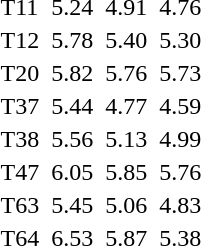<table>
<tr>
<td>T11 <br></td>
<td align=left></td>
<td>5.24</td>
<td align=left></td>
<td>4.91</td>
<td align=left></td>
<td>4.76</td>
</tr>
<tr>
<td>T12 <br></td>
<td align=left></td>
<td>5.78</td>
<td align=left></td>
<td>5.40</td>
<td align=left></td>
<td>5.30</td>
</tr>
<tr>
<td>T20 <br></td>
<td align=left></td>
<td>5.82</td>
<td align=left></td>
<td>5.76</td>
<td align=left></td>
<td>5.73</td>
</tr>
<tr>
<td>T37 <br></td>
<td align=left></td>
<td>5.44</td>
<td align=left></td>
<td>4.77</td>
<td align=left></td>
<td>4.59</td>
</tr>
<tr>
<td>T38 <br></td>
<td align=left></td>
<td>5.56</td>
<td align=left></td>
<td>5.13</td>
<td align=left></td>
<td>4.99</td>
</tr>
<tr>
<td>T47 <br></td>
<td align=left></td>
<td>6.05</td>
<td align=left></td>
<td>5.85</td>
<td align=left></td>
<td>5.76</td>
</tr>
<tr>
<td>T63 <br></td>
<td align=left></td>
<td>5.45</td>
<td align=left></td>
<td>5.06</td>
<td align=left></td>
<td>4.83</td>
</tr>
<tr>
<td>T64 <br></td>
<td align=left></td>
<td>6.53</td>
<td align=left></td>
<td>5.87</td>
<td align=left></td>
<td>5.38</td>
</tr>
</table>
